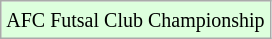<table class="wikitable">
<tr>
<td bgcolor="#DDFFDD"><small>AFC Futsal Club Championship</small></td>
</tr>
</table>
